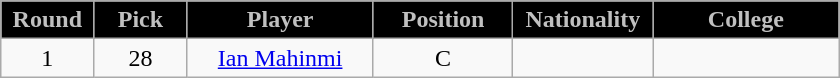<table class="wikitable sortable sortable">
<tr>
<th style="background:#000000; color:#c0c0c0" width="10%">Round</th>
<th style="background:#000000; color:#c0c0c0" width="10%">Pick</th>
<th style="background:#000000; color:#c0c0c0" width="20%">Player</th>
<th style="background:#000000; color:#c0c0c0" width="15%">Position</th>
<th style="background:#000000; color:#c0c0c0" width="15%">Nationality</th>
<th style="background:#000000; color:#c0c0c0" width="20%">College</th>
</tr>
<tr style="text-align: center">
<td>1</td>
<td>28</td>
<td><a href='#'>Ian Mahinmi</a></td>
<td>C</td>
<td></td>
<td></td>
</tr>
</table>
